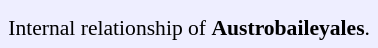<table align="left" style="text-align:left; padding:2.5px; background:#eef">
<tr>
<td></td>
</tr>
<tr style="font-size:90%;">
<td>Internal relationship of <strong>Austrobaileyales</strong>.</td>
</tr>
</table>
